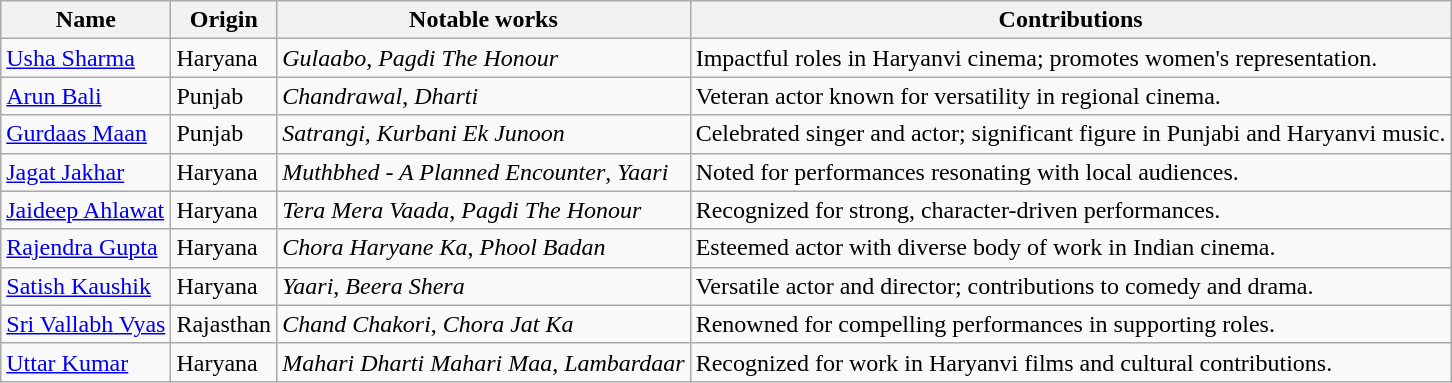<table class="wikitable">
<tr>
<th>Name</th>
<th>Origin</th>
<th>Notable works</th>
<th>Contributions</th>
</tr>
<tr>
<td><a href='#'>Usha Sharma</a></td>
<td>Haryana</td>
<td><em>Gulaabo</em>, <em>Pagdi The Honour</em></td>
<td>Impactful roles in Haryanvi cinema; promotes women's representation.</td>
</tr>
<tr>
<td><a href='#'>Arun Bali</a></td>
<td>Punjab</td>
<td><em>Chandrawal</em>, <em>Dharti</em></td>
<td>Veteran actor known for versatility in regional cinema.</td>
</tr>
<tr>
<td><a href='#'>Gurdaas Maan</a></td>
<td>Punjab</td>
<td><em>Satrangi</em>, <em>Kurbani Ek Junoon</em></td>
<td>Celebrated singer and actor; significant figure in Punjabi and Haryanvi music.</td>
</tr>
<tr>
<td><a href='#'>Jagat Jakhar</a></td>
<td>Haryana</td>
<td><em>Muthbhed - A Planned Encounter</em>, <em>Yaari</em></td>
<td>Noted for performances resonating with local audiences.</td>
</tr>
<tr>
<td><a href='#'>Jaideep Ahlawat</a></td>
<td>Haryana</td>
<td><em>Tera Mera Vaada</em>, <em>Pagdi The Honour</em></td>
<td>Recognized for strong, character-driven performances.</td>
</tr>
<tr>
<td><a href='#'>Rajendra Gupta</a></td>
<td>Haryana</td>
<td><em>Chora Haryane Ka</em>, <em>Phool Badan</em></td>
<td>Esteemed actor with diverse body of work in Indian cinema.</td>
</tr>
<tr>
<td><a href='#'>Satish Kaushik</a></td>
<td>Haryana</td>
<td><em>Yaari</em>, <em>Beera Shera</em></td>
<td>Versatile actor and director; contributions to comedy and drama.</td>
</tr>
<tr>
<td><a href='#'>Sri Vallabh Vyas</a></td>
<td>Rajasthan</td>
<td><em>Chand Chakori</em>, <em>Chora Jat Ka</em></td>
<td>Renowned for compelling performances in supporting roles.</td>
</tr>
<tr>
<td><a href='#'>Uttar Kumar</a></td>
<td>Haryana</td>
<td><em>Mahari Dharti Mahari Maa</em>, <em>Lambardaar</em></td>
<td>Recognized for work in Haryanvi films and cultural contributions.</td>
</tr>
</table>
